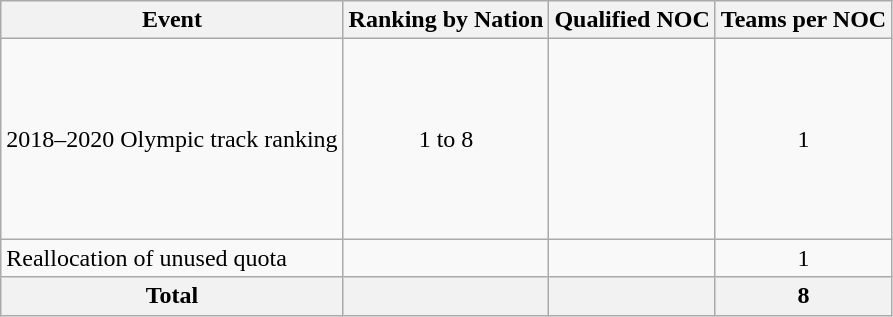<table class="wikitable">
<tr>
<th>Event</th>
<th>Ranking by Nation</th>
<th>Qualified NOC</th>
<th>Teams per NOC</th>
</tr>
<tr>
<td>2018–2020 Olympic track ranking</td>
<td style="text-align:center;">1 to 8</td>
<td><s></s><br><br><br><br><br><br><br></td>
<td align=center>1</td>
</tr>
<tr>
<td align=left>Reallocation of unused quota</td>
<td></td>
<td align="left"></td>
<td align=center>1</td>
</tr>
<tr>
<th>Total</th>
<th></th>
<th></th>
<th>8</th>
</tr>
</table>
